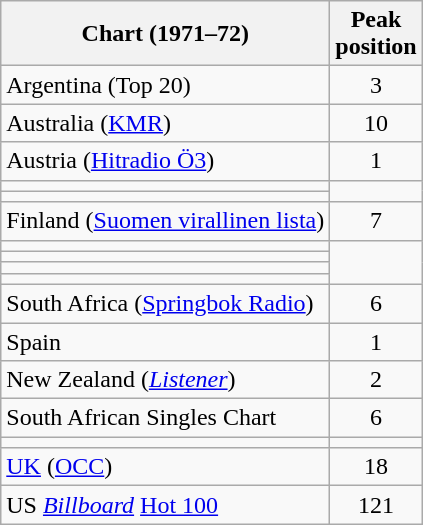<table class="wikitable sortable floatleft" style="clear: none">
<tr>
<th>Chart (1971–72)</th>
<th>Peak<br>position</th>
</tr>
<tr>
<td>Argentina (Top 20)</td>
<td style="text-align:center;">3</td>
</tr>
<tr>
<td>Australia (<a href='#'>KMR</a>)</td>
<td style="text-align:center;">10</td>
</tr>
<tr>
<td>Austria (<a href='#'>Hitradio Ö3</a>)</td>
<td align="center">1</td>
</tr>
<tr>
<td></td>
</tr>
<tr>
<td></td>
</tr>
<tr>
<td>Finland (<a href='#'>Suomen virallinen lista</a>)</td>
<td align="center">7</td>
</tr>
<tr>
<td></td>
</tr>
<tr>
<td></td>
</tr>
<tr>
<td></td>
</tr>
<tr>
<td></td>
</tr>
<tr>
<td>South Africa (<a href='#'>Springbok Radio</a>)</td>
<td align="center">6</td>
</tr>
<tr>
<td>Spain</td>
<td style="text-align:center;">1</td>
</tr>
<tr>
<td>New Zealand (<em><a href='#'>Listener</a></em>)</td>
<td style="text-align:center;">2</td>
</tr>
<tr>
<td>South African Singles Chart</td>
<td style="text-align:center;">6</td>
</tr>
<tr>
<td></td>
</tr>
<tr>
<td><a href='#'>UK</a> (<a href='#'>OCC</a>)</td>
<td style="text-align:center;">18</td>
</tr>
<tr>
<td>US <em><a href='#'>Billboard</a></em> <a href='#'>Hot 100</a></td>
<td style="text-align:center;">121</td>
</tr>
</table>
